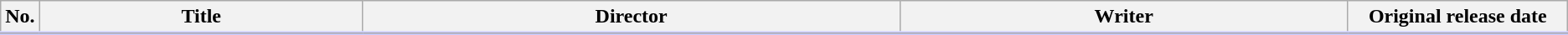<table class="wikitable">
<tr style="border-bottom: 3px solid #CCF;">
<th style="width:1%;">No.</th>
<th>Title</th>
<th>Director</th>
<th>Writer</th>
<th style="width:14%;">Original release date</th>
</tr>
<tr>
</tr>
</table>
